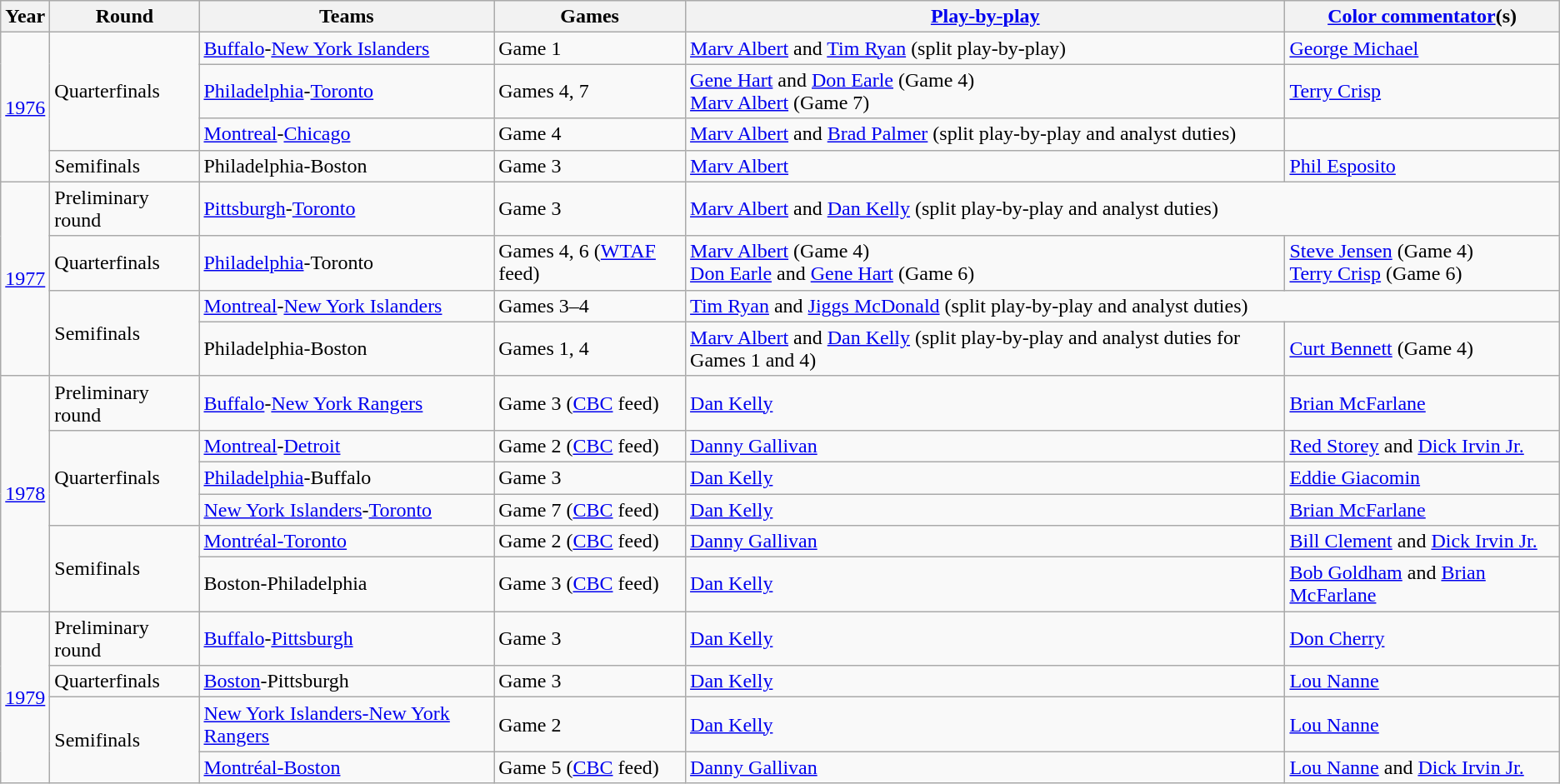<table class="wikitable">
<tr>
<th>Year</th>
<th>Round</th>
<th>Teams</th>
<th>Games</th>
<th><a href='#'>Play-by-play</a></th>
<th><a href='#'>Color commentator</a>(s)</th>
</tr>
<tr>
<td rowspan="4"><a href='#'>1976</a></td>
<td rowspan="3">Quarterfinals</td>
<td><a href='#'>Buffalo</a>-<a href='#'>New York Islanders</a></td>
<td>Game 1</td>
<td><a href='#'>Marv Albert</a> and <a href='#'>Tim Ryan</a> (split play-by-play)</td>
<td><a href='#'>George Michael</a></td>
</tr>
<tr>
<td><a href='#'>Philadelphia</a>-<a href='#'>Toronto</a></td>
<td>Games 4, 7</td>
<td><a href='#'>Gene Hart</a> and <a href='#'>Don Earle</a> (Game 4)<br><a href='#'>Marv Albert</a> (Game 7)</td>
<td><a href='#'>Terry Crisp</a></td>
</tr>
<tr>
<td><a href='#'>Montreal</a>-<a href='#'>Chicago</a></td>
<td>Game 4</td>
<td><a href='#'>Marv Albert</a> and <a href='#'>Brad Palmer</a> (split play-by-play and analyst duties)</td>
</tr>
<tr>
<td>Semifinals</td>
<td>Philadelphia-Boston</td>
<td>Game 3</td>
<td><a href='#'>Marv Albert</a></td>
<td><a href='#'>Phil Esposito</a></td>
</tr>
<tr>
<td rowspan="4"><a href='#'>1977</a></td>
<td>Preliminary round</td>
<td><a href='#'>Pittsburgh</a>-<a href='#'>Toronto</a></td>
<td>Game 3</td>
<td colspan="2"><a href='#'>Marv Albert</a> and <a href='#'>Dan Kelly</a> (split play-by-play and analyst duties)</td>
</tr>
<tr>
<td>Quarterfinals</td>
<td><a href='#'>Philadelphia</a>-Toronto</td>
<td>Games 4, 6 (<a href='#'>WTAF</a> feed)</td>
<td><a href='#'>Marv Albert</a> (Game 4)<br><a href='#'>Don Earle</a> and <a href='#'>Gene Hart</a> (Game 6)</td>
<td><a href='#'>Steve Jensen</a> (Game 4)<br><a href='#'>Terry Crisp</a> (Game 6)</td>
</tr>
<tr>
<td rowspan="2">Semifinals</td>
<td><a href='#'>Montreal</a>-<a href='#'>New York Islanders</a></td>
<td>Games 3–4</td>
<td colspan="2"><a href='#'>Tim Ryan</a> and <a href='#'>Jiggs McDonald</a> (split play-by-play and analyst duties)</td>
</tr>
<tr>
<td>Philadelphia-Boston</td>
<td>Games 1, 4</td>
<td><a href='#'>Marv Albert</a> and <a href='#'>Dan Kelly</a> (split play-by-play and analyst duties for Games 1 and 4)</td>
<td><a href='#'>Curt Bennett</a> (Game 4)</td>
</tr>
<tr>
<td rowspan="6"><a href='#'>1978</a></td>
<td>Preliminary round</td>
<td><a href='#'>Buffalo</a>-<a href='#'>New York Rangers</a></td>
<td>Game 3 (<a href='#'>CBC</a> feed)</td>
<td><a href='#'>Dan Kelly</a></td>
<td><a href='#'>Brian McFarlane</a></td>
</tr>
<tr>
<td rowspan="3">Quarterfinals</td>
<td><a href='#'>Montreal</a>-<a href='#'>Detroit</a></td>
<td>Game 2 (<a href='#'>CBC</a> feed)</td>
<td><a href='#'>Danny Gallivan</a></td>
<td><a href='#'>Red Storey</a> and <a href='#'>Dick Irvin Jr.</a></td>
</tr>
<tr>
<td><a href='#'>Philadelphia</a>-Buffalo</td>
<td>Game 3</td>
<td><a href='#'>Dan Kelly</a></td>
<td><a href='#'>Eddie Giacomin</a></td>
</tr>
<tr>
<td><a href='#'>New York Islanders</a>-<a href='#'>Toronto</a></td>
<td>Game 7 (<a href='#'>CBC</a> feed)</td>
<td><a href='#'>Dan Kelly</a></td>
<td><a href='#'>Brian McFarlane</a></td>
</tr>
<tr>
<td rowspan="2">Semifinals</td>
<td><a href='#'>Montréal-Toronto</a></td>
<td>Game 2 (<a href='#'>CBC</a> feed)</td>
<td><a href='#'>Danny Gallivan</a></td>
<td><a href='#'>Bill Clement</a> and <a href='#'>Dick Irvin Jr.</a></td>
</tr>
<tr>
<td>Boston-Philadelphia</td>
<td>Game 3 (<a href='#'>CBC</a> feed)</td>
<td><a href='#'>Dan Kelly</a></td>
<td><a href='#'>Bob Goldham</a> and <a href='#'>Brian McFarlane</a></td>
</tr>
<tr>
<td rowspan="4"><a href='#'>1979</a></td>
<td>Preliminary round</td>
<td><a href='#'>Buffalo</a>-<a href='#'>Pittsburgh</a></td>
<td>Game 3</td>
<td><a href='#'>Dan Kelly</a></td>
<td><a href='#'>Don Cherry</a></td>
</tr>
<tr>
<td>Quarterfinals</td>
<td><a href='#'>Boston</a>-Pittsburgh</td>
<td>Game 3</td>
<td><a href='#'>Dan Kelly</a></td>
<td><a href='#'>Lou Nanne</a></td>
</tr>
<tr>
<td rowspan="2">Semifinals</td>
<td><a href='#'>New York Islanders-New York Rangers</a></td>
<td>Game 2</td>
<td><a href='#'>Dan Kelly</a></td>
<td><a href='#'>Lou Nanne</a></td>
</tr>
<tr>
<td><a href='#'>Montréal-Boston</a></td>
<td>Game 5 (<a href='#'>CBC</a> feed)</td>
<td><a href='#'>Danny Gallivan</a></td>
<td><a href='#'>Lou Nanne</a> and <a href='#'>Dick Irvin Jr.</a></td>
</tr>
</table>
